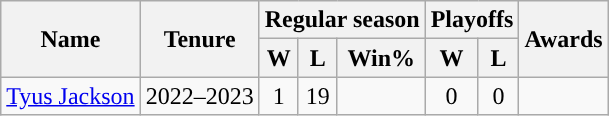<table class="wikitable">
<tr>
<th rowspan="2">Name</th>
<th rowspan="2">Tenure</th>
<th colspan="3">Regular season</th>
<th colspan="2">Playoffs</th>
<th rowspan="2">Awards</th>
</tr>
<tr>
<th rowspan="1">W</th>
<th rowspan="1">L</th>
<th rowspan="1">Win%</th>
<th rowspan="1">W</th>
<th rowspan="1">L</th>
</tr>
<tr>
<td><a href='#'>Tyus Jackson</a></td>
<td style="text-align:center;">2022–2023</td>
<td style="text-align:center;">1</td>
<td style="text-align:center;">19</td>
<td style="text-align:center;"></td>
<td style="text-align:center;">0</td>
<td style="text-align:center;">0</td>
<td></td>
</tr>
</table>
